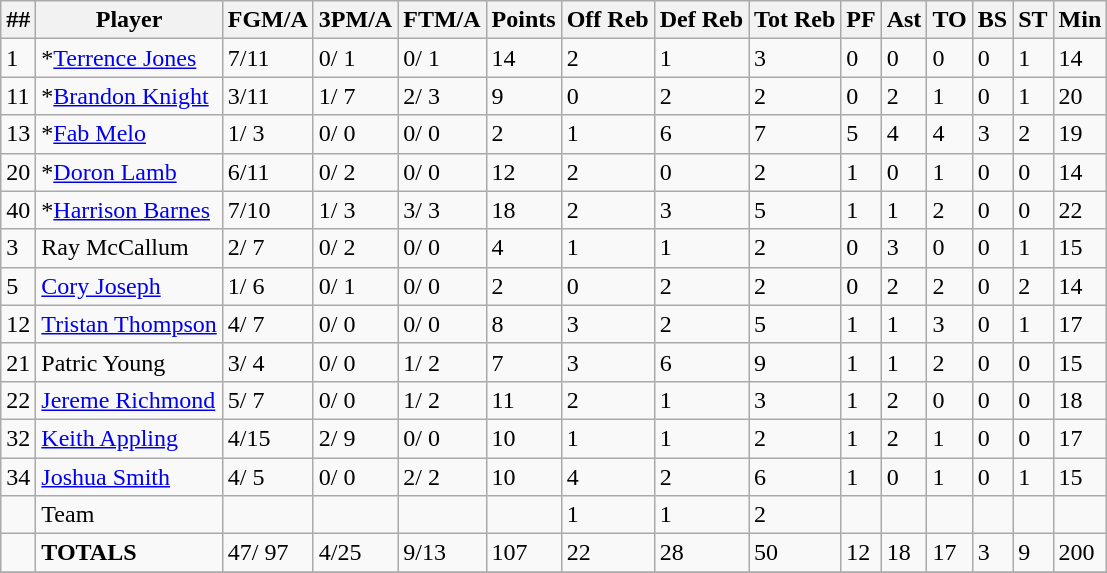<table class="wikitable sortable">
<tr>
<th>##</th>
<th>Player</th>
<th>FGM/A</th>
<th>3PM/A</th>
<th>FTM/A</th>
<th>Points</th>
<th>Off Reb</th>
<th>Def Reb</th>
<th>Tot Reb</th>
<th>PF</th>
<th>Ast</th>
<th>TO</th>
<th>BS</th>
<th>ST</th>
<th>Min</th>
</tr>
<tr>
<td>1</td>
<td>*<a href='#'>Terrence Jones</a></td>
<td>7/11</td>
<td>0/ 1</td>
<td>0/ 1</td>
<td>14</td>
<td>2</td>
<td>1</td>
<td>3</td>
<td>0</td>
<td>0</td>
<td>0</td>
<td>0</td>
<td>1</td>
<td>14</td>
</tr>
<tr>
<td>11</td>
<td>*<a href='#'>Brandon Knight</a></td>
<td>3/11</td>
<td>1/ 7</td>
<td>2/ 3</td>
<td>9</td>
<td>0</td>
<td>2</td>
<td>2</td>
<td>0</td>
<td>2</td>
<td>1</td>
<td>0</td>
<td>1</td>
<td>20</td>
</tr>
<tr>
<td>13</td>
<td>*<a href='#'>Fab Melo</a></td>
<td>1/ 3</td>
<td>0/ 0</td>
<td>0/ 0</td>
<td>2</td>
<td>1</td>
<td>6</td>
<td>7</td>
<td>5</td>
<td>4</td>
<td>4</td>
<td>3</td>
<td>2</td>
<td>19</td>
</tr>
<tr>
<td>20</td>
<td>*<a href='#'>Doron Lamb</a></td>
<td>6/11</td>
<td>0/ 2</td>
<td>0/ 0</td>
<td>12</td>
<td>2</td>
<td>0</td>
<td>2</td>
<td>1</td>
<td>0</td>
<td>1</td>
<td>0</td>
<td>0</td>
<td>14</td>
</tr>
<tr>
<td>40</td>
<td>*<a href='#'>Harrison Barnes</a></td>
<td>7/10</td>
<td>1/ 3</td>
<td>3/ 3</td>
<td>18</td>
<td>2</td>
<td>3</td>
<td>5</td>
<td>1</td>
<td>1</td>
<td>2</td>
<td>0</td>
<td>0</td>
<td>22</td>
</tr>
<tr>
<td>3</td>
<td>Ray McCallum</td>
<td>2/ 7</td>
<td>0/ 2</td>
<td>0/ 0</td>
<td>4</td>
<td>1</td>
<td>1</td>
<td>2</td>
<td>0</td>
<td>3</td>
<td>0</td>
<td>0</td>
<td>1</td>
<td>15</td>
</tr>
<tr>
<td>5</td>
<td><a href='#'>Cory Joseph</a></td>
<td>1/ 6</td>
<td>0/ 1</td>
<td>0/ 0</td>
<td>2</td>
<td>0</td>
<td>2</td>
<td>2</td>
<td>0</td>
<td>2</td>
<td>2</td>
<td>0</td>
<td>2</td>
<td>14</td>
</tr>
<tr>
<td>12</td>
<td><a href='#'>Tristan Thompson</a></td>
<td>4/ 7</td>
<td>0/ 0</td>
<td>0/ 0</td>
<td>8</td>
<td>3</td>
<td>2</td>
<td>5</td>
<td>1</td>
<td>1</td>
<td>3</td>
<td>0</td>
<td>1</td>
<td>17</td>
</tr>
<tr>
<td>21</td>
<td>Patric Young</td>
<td>3/ 4</td>
<td>0/ 0</td>
<td>1/ 2</td>
<td>7</td>
<td>3</td>
<td>6</td>
<td>9</td>
<td>1</td>
<td>1</td>
<td>2</td>
<td>0</td>
<td>0</td>
<td>15</td>
</tr>
<tr>
<td>22</td>
<td><a href='#'>Jereme Richmond</a></td>
<td>5/ 7</td>
<td>0/ 0</td>
<td>1/ 2</td>
<td>11</td>
<td>2</td>
<td>1</td>
<td>3</td>
<td>1</td>
<td>2</td>
<td>0</td>
<td>0</td>
<td>0</td>
<td>18</td>
</tr>
<tr>
<td>32</td>
<td><a href='#'>Keith Appling</a></td>
<td>4/15</td>
<td>2/ 9</td>
<td>0/ 0</td>
<td>10</td>
<td>1</td>
<td>1</td>
<td>2</td>
<td>1</td>
<td>2</td>
<td>1</td>
<td>0</td>
<td>0</td>
<td>17</td>
</tr>
<tr>
<td>34</td>
<td><a href='#'>Joshua Smith</a></td>
<td>4/ 5</td>
<td>0/ 0</td>
<td>2/ 2</td>
<td>10</td>
<td>4</td>
<td>2</td>
<td>6</td>
<td>1</td>
<td>0</td>
<td>1</td>
<td>0</td>
<td>1</td>
<td>15</td>
</tr>
<tr>
<td></td>
<td>Team</td>
<td></td>
<td></td>
<td></td>
<td></td>
<td>1</td>
<td>1</td>
<td>2</td>
<td></td>
<td></td>
<td></td>
<td></td>
<td></td>
<td></td>
</tr>
<tr>
<td></td>
<td><strong>TOTALS</strong></td>
<td>47/ 97</td>
<td>4/25</td>
<td>9/13</td>
<td>107</td>
<td>22</td>
<td>28</td>
<td>50</td>
<td>12</td>
<td>18</td>
<td>17</td>
<td>3</td>
<td>9</td>
<td>200</td>
</tr>
<tr>
</tr>
</table>
